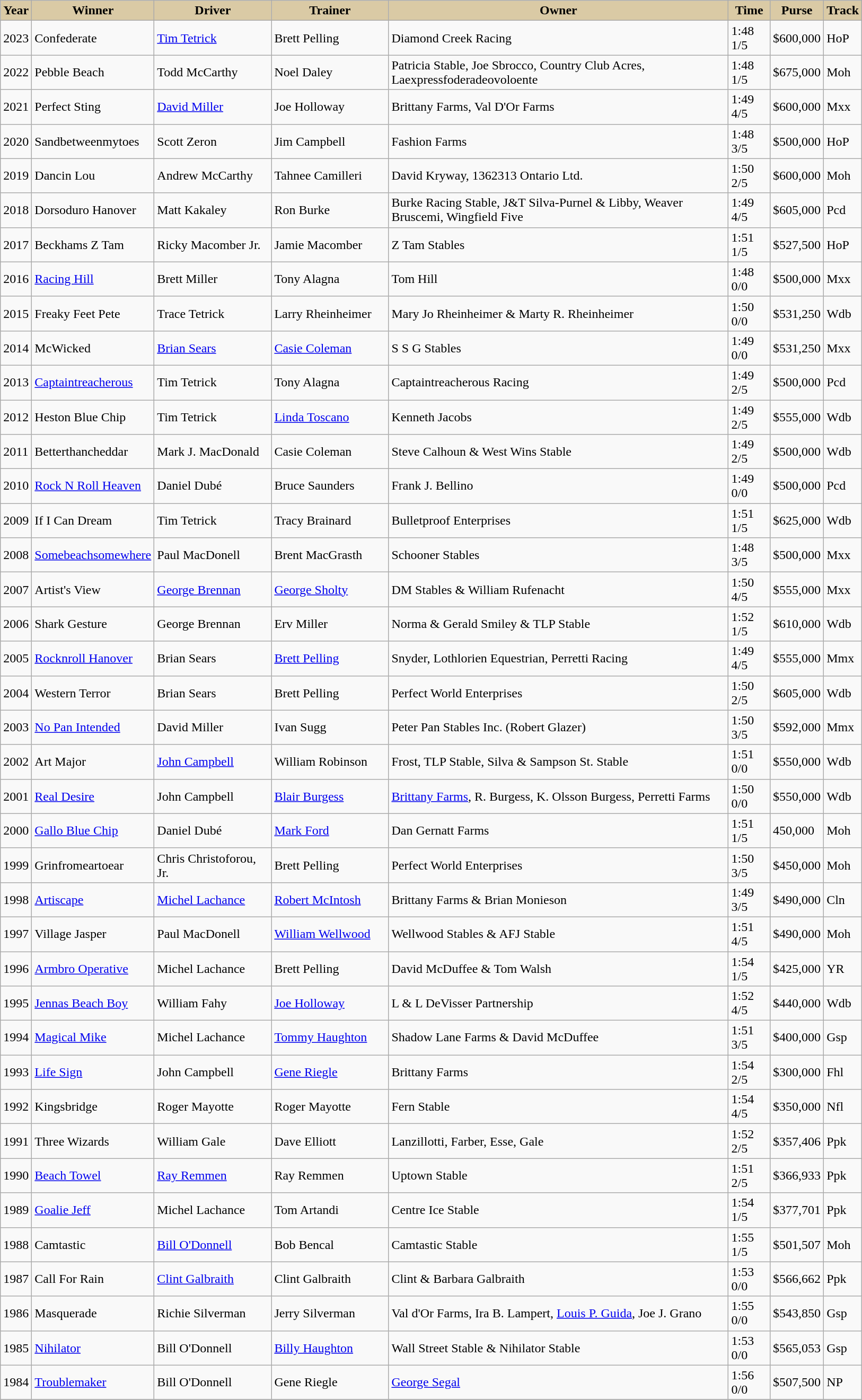<table class="wikitable sortable">
<tr>
<th style="background-color:#DACAA5; width:30px">Year<br></th>
<th style="background-color:#DACAA5; width:130px">Winner<br></th>
<th style="background-color:#DACAA5; width:140px">Driver<br></th>
<th style="background-color:#DACAA5; width:140px">Trainer<br></th>
<th style="background-color:#DACAA5; width:420px">Owner<br></th>
<th style="background-color:#DACAA5; width:45px">Time <br></th>
<th style="background-color:#DACAA5; width:45px">Purse<br></th>
<th style="background-color:#DACAA5; width:25px">Track<br></th>
</tr>
<tr>
<td>2023</td>
<td>Confederate</td>
<td><a href='#'>Tim Tetrick</a></td>
<td>Brett Pelling</td>
<td>Diamond Creek Racing</td>
<td>1:48 1/5</td>
<td>$600,000</td>
<td>HoP</td>
</tr>
<tr>
<td>2022</td>
<td>Pebble Beach</td>
<td>Todd McCarthy</td>
<td>Noel Daley</td>
<td>Patricia Stable, Joe Sbrocco, Country Club Acres, Laexpressfoderadeovoloente</td>
<td>1:48 1/5</td>
<td>$675,000</td>
<td>Moh</td>
</tr>
<tr>
<td>2021</td>
<td>Perfect Sting</td>
<td><a href='#'>David Miller</a></td>
<td>Joe Holloway</td>
<td>Brittany Farms, Val D'Or Farms</td>
<td>1:49 4/5</td>
<td>$600,000</td>
<td>Mxx</td>
</tr>
<tr>
<td>2020</td>
<td>Sandbetweenmytoes</td>
<td>Scott Zeron</td>
<td>Jim Campbell</td>
<td>Fashion Farms</td>
<td>1:48 3/5</td>
<td>$500,000</td>
<td>HoP</td>
</tr>
<tr>
<td>2019</td>
<td>Dancin Lou</td>
<td>Andrew McCarthy</td>
<td>Tahnee Camilleri</td>
<td>David Kryway, 1362313 Ontario Ltd.</td>
<td>1:50 2/5</td>
<td>$600,000</td>
<td>Moh</td>
</tr>
<tr>
<td>2018</td>
<td>Dorsoduro Hanover</td>
<td>Matt Kakaley</td>
<td>Ron Burke</td>
<td>Burke Racing Stable, J&T Silva-Purnel & Libby, Weaver Bruscemi, Wingfield Five</td>
<td>1:49 4/5</td>
<td>$605,000</td>
<td>Pcd</td>
</tr>
<tr>
<td>2017</td>
<td>Beckhams Z Tam</td>
<td>Ricky Macomber Jr.</td>
<td>Jamie Macomber</td>
<td>Z Tam Stables</td>
<td>1:51 1/5</td>
<td>$527,500</td>
<td>HoP</td>
</tr>
<tr>
<td>2016</td>
<td><a href='#'>Racing Hill</a></td>
<td>Brett Miller</td>
<td>Tony Alagna</td>
<td>Tom Hill</td>
<td>1:48 0/0</td>
<td>$500,000</td>
<td>Mxx</td>
</tr>
<tr>
<td>2015</td>
<td>Freaky Feet Pete</td>
<td>Trace Tetrick</td>
<td>Larry Rheinheimer</td>
<td>Mary Jo Rheinheimer & Marty R. Rheinheimer</td>
<td>1:50 0/0</td>
<td>$531,250</td>
<td>Wdb</td>
</tr>
<tr>
<td>2014</td>
<td>McWicked</td>
<td><a href='#'>Brian Sears</a></td>
<td><a href='#'>Casie Coleman</a></td>
<td>S S G Stables</td>
<td>1:49 0/0</td>
<td>$531,250</td>
<td>Mxx</td>
</tr>
<tr>
<td>2013</td>
<td><a href='#'>Captaintreacherous</a></td>
<td>Tim Tetrick</td>
<td>Tony Alagna</td>
<td>Captaintreacherous Racing</td>
<td>1:49 2/5</td>
<td>$500,000</td>
<td>Pcd</td>
</tr>
<tr>
<td>2012</td>
<td>Heston Blue Chip</td>
<td>Tim Tetrick</td>
<td><a href='#'>Linda Toscano</a></td>
<td>Kenneth Jacobs</td>
<td>1:49 2/5</td>
<td>$555,000</td>
<td>Wdb</td>
</tr>
<tr>
<td>2011</td>
<td>Betterthancheddar</td>
<td>Mark J. MacDonald</td>
<td>Casie Coleman</td>
<td>Steve Calhoun & West Wins Stable</td>
<td>1:49 2/5</td>
<td>$500,000</td>
<td>Wdb</td>
</tr>
<tr>
<td>2010</td>
<td><a href='#'>Rock N Roll Heaven</a></td>
<td>Daniel Dubé</td>
<td>Bruce Saunders</td>
<td>Frank J. Bellino</td>
<td>1:49 0/0</td>
<td>$500,000</td>
<td>Pcd</td>
</tr>
<tr>
<td>2009</td>
<td>If I Can Dream</td>
<td>Tim Tetrick</td>
<td>Tracy Brainard</td>
<td>Bulletproof Enterprises</td>
<td>1:51 1/5</td>
<td>$625,000</td>
<td>Wdb</td>
</tr>
<tr>
<td>2008</td>
<td><a href='#'>Somebeachsomewhere</a></td>
<td>Paul MacDonell</td>
<td>Brent MacGrasth</td>
<td>Schooner Stables</td>
<td>1:48 3/5</td>
<td>$500,000</td>
<td>Mxx</td>
</tr>
<tr>
<td>2007</td>
<td>Artist's View</td>
<td><a href='#'>George Brennan</a></td>
<td><a href='#'>George Sholty</a></td>
<td>DM Stables & William Rufenacht</td>
<td>1:50 4/5</td>
<td>$555,000</td>
<td>Mxx</td>
</tr>
<tr>
<td>2006</td>
<td>Shark Gesture</td>
<td>George Brennan</td>
<td>Erv Miller</td>
<td>Norma & Gerald Smiley & TLP Stable</td>
<td>1:52 1/5</td>
<td>$610,000</td>
<td>Wdb</td>
</tr>
<tr>
<td>2005</td>
<td><a href='#'>Rocknroll Hanover</a></td>
<td>Brian Sears</td>
<td><a href='#'>Brett Pelling</a></td>
<td>Snyder, Lothlorien Equestrian, Perretti Racing</td>
<td>1:49 4/5</td>
<td>$555,000</td>
<td>Mmx</td>
</tr>
<tr>
<td>2004</td>
<td>Western Terror</td>
<td>Brian Sears</td>
<td>Brett Pelling</td>
<td>Perfect World Enterprises</td>
<td>1:50 2/5</td>
<td>$605,000</td>
<td>Wdb</td>
</tr>
<tr>
<td>2003</td>
<td><a href='#'>No Pan Intended</a></td>
<td>David Miller</td>
<td>Ivan Sugg</td>
<td>Peter Pan Stables Inc. (Robert Glazer)</td>
<td>1:50 3/5</td>
<td>$592,000</td>
<td>Mmx</td>
</tr>
<tr>
<td>2002</td>
<td>Art Major</td>
<td><a href='#'>John Campbell</a></td>
<td>William Robinson</td>
<td>Frost, TLP Stable, Silva & Sampson St. Stable</td>
<td>1:51 0/0</td>
<td>$550,000</td>
<td>Wdb</td>
</tr>
<tr>
<td>2001</td>
<td><a href='#'>Real Desire</a></td>
<td>John Campbell</td>
<td><a href='#'>Blair Burgess</a></td>
<td><a href='#'>Brittany Farms</a>, R. Burgess, K. Olsson Burgess, Perretti Farms</td>
<td>1:50 0/0</td>
<td>$550,000</td>
<td>Wdb</td>
</tr>
<tr>
<td>2000</td>
<td><a href='#'>Gallo Blue Chip</a></td>
<td>Daniel Dubé</td>
<td><a href='#'>Mark Ford</a></td>
<td>Dan Gernatt Farms</td>
<td>1:51 1/5</td>
<td>450,000</td>
<td>Moh</td>
</tr>
<tr>
<td>1999</td>
<td>Grinfromeartoear</td>
<td>Chris Christoforou, Jr.</td>
<td>Brett Pelling</td>
<td>Perfect World Enterprises</td>
<td>1:50 3/5</td>
<td>$450,000</td>
<td>Moh</td>
</tr>
<tr>
<td>1998</td>
<td><a href='#'>Artiscape</a></td>
<td><a href='#'>Michel Lachance</a></td>
<td><a href='#'>Robert McIntosh</a></td>
<td>Brittany Farms & Brian Monieson</td>
<td>1:49 3/5</td>
<td>$490,000</td>
<td>Cln</td>
</tr>
<tr>
<td>1997</td>
<td>Village Jasper</td>
<td>Paul MacDonell</td>
<td><a href='#'>William Wellwood</a></td>
<td>Wellwood Stables & AFJ Stable</td>
<td>1:51 4/5</td>
<td>$490,000</td>
<td>Moh</td>
</tr>
<tr>
<td>1996</td>
<td><a href='#'>Armbro Operative</a></td>
<td>Michel Lachance</td>
<td>Brett Pelling</td>
<td>David McDuffee & Tom Walsh</td>
<td>1:54 1/5</td>
<td>$425,000</td>
<td>YR</td>
</tr>
<tr>
<td>1995</td>
<td><a href='#'>Jennas Beach Boy</a></td>
<td>William Fahy</td>
<td><a href='#'>Joe Holloway</a></td>
<td>L & L DeVisser Partnership</td>
<td>1:52 4/5</td>
<td>$440,000</td>
<td>Wdb</td>
</tr>
<tr>
<td>1994</td>
<td><a href='#'>Magical Mike</a></td>
<td>Michel Lachance</td>
<td><a href='#'>Tommy Haughton</a></td>
<td>Shadow Lane Farms & David McDuffee</td>
<td>1:51 3/5</td>
<td>$400,000</td>
<td>Gsp</td>
</tr>
<tr>
<td>1993</td>
<td><a href='#'>Life Sign</a></td>
<td>John Campbell</td>
<td><a href='#'>Gene Riegle</a></td>
<td>Brittany Farms</td>
<td>1:54 2/5</td>
<td>$300,000</td>
<td>Fhl</td>
</tr>
<tr>
<td>1992</td>
<td>Kingsbridge</td>
<td>Roger Mayotte</td>
<td>Roger Mayotte</td>
<td>Fern Stable</td>
<td>1:54 4/5</td>
<td>$350,000</td>
<td>Nfl</td>
</tr>
<tr>
<td>1991</td>
<td>Three Wizards</td>
<td>William Gale</td>
<td>Dave Elliott</td>
<td>Lanzillotti, Farber, Esse, Gale</td>
<td>1:52 2/5</td>
<td>$357,406</td>
<td>Ppk</td>
</tr>
<tr>
<td>1990</td>
<td><a href='#'>Beach Towel</a></td>
<td><a href='#'>Ray Remmen</a></td>
<td>Ray Remmen</td>
<td>Uptown Stable</td>
<td>1:51 2/5</td>
<td>$366,933</td>
<td>Ppk</td>
</tr>
<tr>
<td>1989</td>
<td><a href='#'>Goalie Jeff</a></td>
<td>Michel Lachance</td>
<td>Tom Artandi</td>
<td>Centre Ice Stable</td>
<td>1:54 1/5</td>
<td>$377,701</td>
<td>Ppk</td>
</tr>
<tr>
<td>1988</td>
<td>Camtastic</td>
<td><a href='#'>Bill O'Donnell</a></td>
<td>Bob Bencal</td>
<td>Camtastic Stable</td>
<td>1:55 1/5</td>
<td>$501,507</td>
<td>Moh</td>
</tr>
<tr>
<td>1987</td>
<td>Call For Rain</td>
<td><a href='#'>Clint Galbraith</a></td>
<td>Clint Galbraith</td>
<td>Clint & Barbara Galbraith</td>
<td>1:53 0/0</td>
<td>$566,662</td>
<td>Ppk</td>
</tr>
<tr>
<td>1986</td>
<td>Masquerade</td>
<td>Richie Silverman</td>
<td>Jerry Silverman</td>
<td>Val d'Or Farms, Ira B. Lampert, <a href='#'>Louis P. Guida</a>, Joe J. Grano</td>
<td>1:55 0/0</td>
<td>$543,850</td>
<td>Gsp</td>
</tr>
<tr>
<td>1985</td>
<td><a href='#'>Nihilator</a></td>
<td>Bill O'Donnell</td>
<td><a href='#'>Billy Haughton</a></td>
<td>Wall Street Stable & Nihilator Stable</td>
<td>1:53 0/0</td>
<td>$565,053</td>
<td>Gsp</td>
</tr>
<tr>
<td>1984</td>
<td><a href='#'>Troublemaker</a></td>
<td>Bill O'Donnell</td>
<td>Gene Riegle</td>
<td><a href='#'>George Segal</a></td>
<td>1:56 0/0</td>
<td>$507,500</td>
<td>NP</td>
</tr>
<tr>
</tr>
</table>
